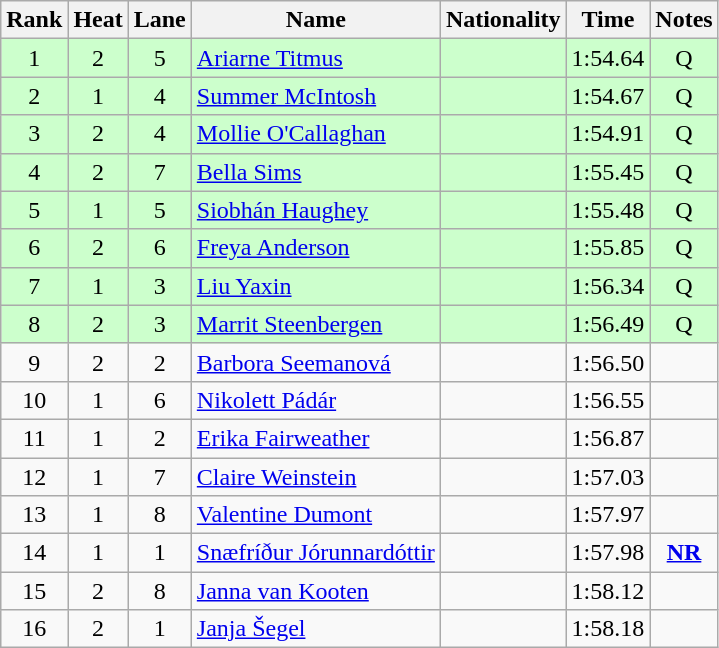<table class="wikitable sortable" style="text-align:center">
<tr>
<th>Rank</th>
<th>Heat</th>
<th>Lane</th>
<th>Name</th>
<th>Nationality</th>
<th>Time</th>
<th>Notes</th>
</tr>
<tr bgcolor=ccffcc>
<td>1</td>
<td>2</td>
<td>5</td>
<td align=left><a href='#'>Ariarne Titmus</a></td>
<td align=left></td>
<td>1:54.64</td>
<td>Q</td>
</tr>
<tr bgcolor=ccffcc>
<td>2</td>
<td>1</td>
<td>4</td>
<td align=left><a href='#'>Summer McIntosh</a></td>
<td align=left></td>
<td>1:54.67</td>
<td>Q</td>
</tr>
<tr bgcolor=ccffcc>
<td>3</td>
<td>2</td>
<td>4</td>
<td align=left><a href='#'>Mollie O'Callaghan</a></td>
<td align=left></td>
<td>1:54.91</td>
<td>Q</td>
</tr>
<tr bgcolor=ccffcc>
<td>4</td>
<td>2</td>
<td>7</td>
<td align=left><a href='#'>Bella Sims</a></td>
<td align=left></td>
<td>1:55.45</td>
<td>Q</td>
</tr>
<tr bgcolor=ccffcc>
<td>5</td>
<td>1</td>
<td>5</td>
<td align=left><a href='#'>Siobhán Haughey</a></td>
<td align=left></td>
<td>1:55.48</td>
<td>Q</td>
</tr>
<tr bgcolor=ccffcc>
<td>6</td>
<td>2</td>
<td>6</td>
<td align=left><a href='#'>Freya Anderson</a></td>
<td align=left></td>
<td>1:55.85</td>
<td>Q</td>
</tr>
<tr bgcolor=ccffcc>
<td>7</td>
<td>1</td>
<td>3</td>
<td align=left><a href='#'>Liu Yaxin</a></td>
<td align=left></td>
<td>1:56.34</td>
<td>Q</td>
</tr>
<tr bgcolor=ccffcc>
<td>8</td>
<td>2</td>
<td>3</td>
<td align=left><a href='#'>Marrit Steenbergen</a></td>
<td align=left></td>
<td>1:56.49</td>
<td>Q</td>
</tr>
<tr>
<td>9</td>
<td>2</td>
<td>2</td>
<td align=left><a href='#'>Barbora Seemanová</a></td>
<td align=left></td>
<td>1:56.50</td>
<td></td>
</tr>
<tr>
<td>10</td>
<td>1</td>
<td>6</td>
<td align=left><a href='#'>Nikolett Pádár</a></td>
<td align=left></td>
<td>1:56.55</td>
<td></td>
</tr>
<tr>
<td>11</td>
<td>1</td>
<td>2</td>
<td align=left><a href='#'>Erika Fairweather</a></td>
<td align=left></td>
<td>1:56.87</td>
<td></td>
</tr>
<tr>
<td>12</td>
<td>1</td>
<td>7</td>
<td align=left><a href='#'>Claire Weinstein</a></td>
<td align=left></td>
<td>1:57.03</td>
<td></td>
</tr>
<tr>
<td>13</td>
<td>1</td>
<td>8</td>
<td align=left><a href='#'>Valentine Dumont</a></td>
<td align=left></td>
<td>1:57.97</td>
<td></td>
</tr>
<tr>
<td>14</td>
<td>1</td>
<td>1</td>
<td align=left><a href='#'>Snæfríður Jórunnardóttir</a></td>
<td align=left></td>
<td>1:57.98</td>
<td><strong><a href='#'>NR</a></strong></td>
</tr>
<tr>
<td>15</td>
<td>2</td>
<td>8</td>
<td align=left><a href='#'>Janna van Kooten</a></td>
<td align=left></td>
<td>1:58.12</td>
<td></td>
</tr>
<tr>
<td>16</td>
<td>2</td>
<td>1</td>
<td align=left><a href='#'>Janja Šegel</a></td>
<td align=left></td>
<td>1:58.18</td>
<td></td>
</tr>
</table>
